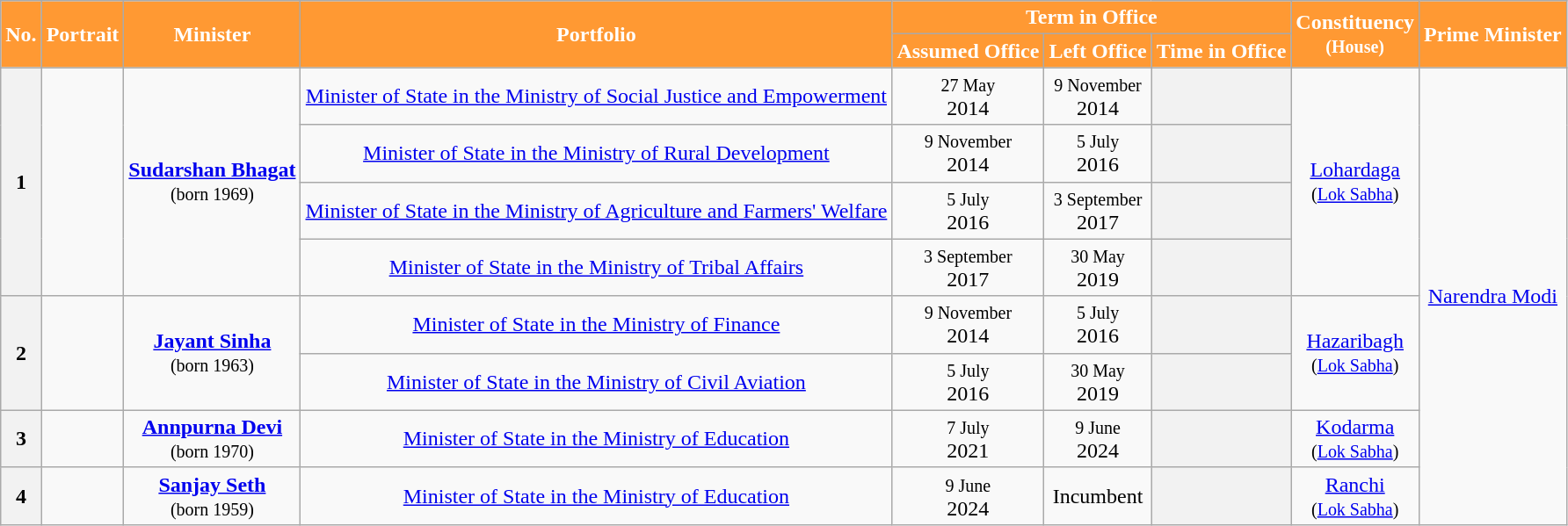<table class="wikitable sortable" style="text-align:center;">
<tr>
<th rowspan="2" style="background-color:#FF9933;color:white">No.</th>
<th rowspan="2" style="background-color:#FF9933;color:white">Portrait</th>
<th rowspan="2" style="background-color:#FF9933;color:white">Minister</th>
<th rowspan="2" style="background-color:#FF9933;color:white">Portfolio</th>
<th colspan="3" style="background-color:#FF9933;color:white">Term in Office</th>
<th rowspan="2" style="background-color:#FF9933;color:white">Constituency<br><small>(House)</small></th>
<th rowspan="2" style="background-color:#FF9933;color:white">Prime Minister</th>
</tr>
<tr>
<th style="background-color:#FF9933;color:white">Assumed Office</th>
<th style="background-color:#FF9933;color:white">Left Office</th>
<th style="background-color:#FF9933;color:white">Time in Office</th>
</tr>
<tr>
<th rowspan="4">1</th>
<td rowspan="4"></td>
<td rowspan=4><strong><a href='#'>Sudarshan Bhagat</a></strong><br><small>(born 1969)</small></td>
<td><a href='#'>Minister of State in the Ministry of Social Justice and Empowerment</a></td>
<td><small>27 May</small><br>2014</td>
<td><small>9 November</small><br>2014</td>
<th><strong></strong></th>
<td rowspan="4"><a href='#'>Lohardaga</a><br><small>(<a href='#'>Lok Sabha</a>)</small></td>
<td rowspan="8"><a href='#'>Narendra Modi</a></td>
</tr>
<tr>
<td><a href='#'>Minister of State in the Ministry of Rural Development</a></td>
<td><small>9 November</small><br>2014</td>
<td><small>5 July</small><br>2016</td>
<th><strong></strong></th>
</tr>
<tr>
<td><a href='#'>Minister of State in the Ministry of Agriculture and Farmers' Welfare</a></td>
<td><small>5 July</small><br>2016</td>
<td><small>3 September</small><br>2017</td>
<th><strong></strong></th>
</tr>
<tr>
<td><a href='#'>Minister of State in the Ministry of Tribal Affairs</a></td>
<td><small>3 September</small><br>2017</td>
<td><small>30 May</small><br>2019</td>
<th><strong></strong></th>
</tr>
<tr>
<th rowspan="2">2</th>
<td rowspan="2"></td>
<td rowspan=2><strong><a href='#'>Jayant Sinha</a></strong><br><small>(born 1963)</small></td>
<td><a href='#'>Minister of State in the Ministry of Finance</a></td>
<td><small>9 November</small><br>2014</td>
<td><small>5 July</small><br>2016</td>
<th><strong></strong></th>
<td rowspan="2"><a href='#'>Hazaribagh</a><br><small>(<a href='#'>Lok Sabha</a>)</small></td>
</tr>
<tr>
<td><a href='#'>Minister of State in the Ministry of Civil Aviation</a></td>
<td><small>5 July</small><br>2016</td>
<td><small>30 May</small><br>2019</td>
<th><strong></strong></th>
</tr>
<tr>
<th>3</th>
<td></td>
<td><strong><a href='#'>Annpurna Devi</a></strong><br><small>(born 1970)</small></td>
<td><a href='#'>Minister of State in the Ministry of Education</a></td>
<td><small>7 July</small><br>2021</td>
<td><small>9 June</small><br>2024</td>
<th><strong></strong></th>
<td><a href='#'>Kodarma</a><br><small>(<a href='#'>Lok Sabha</a>)</small></td>
</tr>
<tr>
<th>4</th>
<td></td>
<td><strong><a href='#'>Sanjay Seth</a></strong><br><small>(born 1959)</small></td>
<td><a href='#'>Minister of State in the Ministry of Education</a></td>
<td><small>9 June</small><br>2024</td>
<td>Incumbent</td>
<th><strong></strong></th>
<td><a href='#'>Ranchi</a><br><small>(<a href='#'>Lok Sabha</a>)</small></td>
</tr>
</table>
